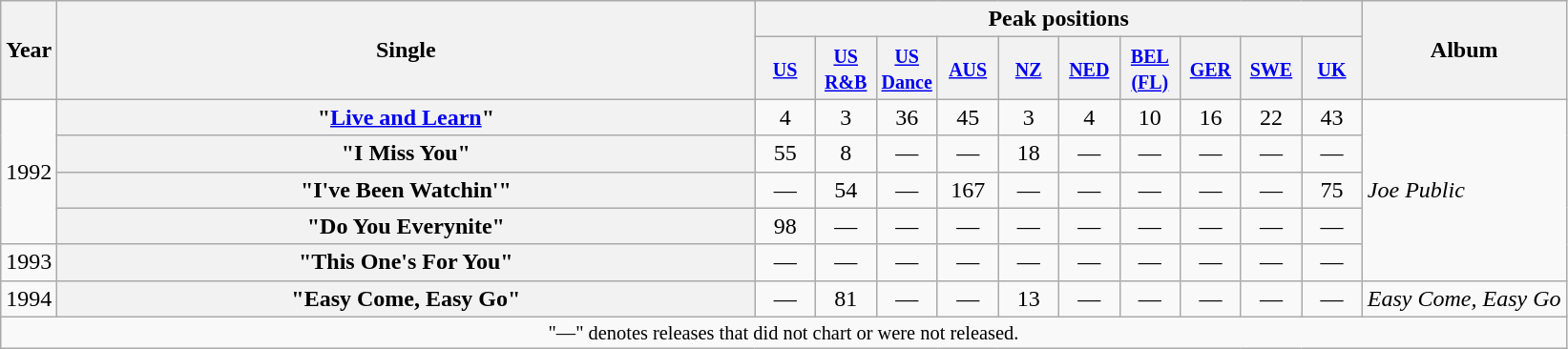<table class="wikitable plainrowheaders" style="text-align:center;">
<tr>
<th rowspan="2">Year</th>
<th rowspan="2" style="width:30em;">Single</th>
<th colspan="10">Peak positions</th>
<th rowspan="2">Album</th>
</tr>
<tr>
<th width="35"><small><a href='#'>US</a></small><br></th>
<th width="35"><small><a href='#'>US R&B</a></small><br></th>
<th width="35"><small><a href='#'>US Dance</a></small><br></th>
<th width="35"><small><a href='#'>AUS</a></small><br></th>
<th width="35"><small><a href='#'>NZ</a></small></th>
<th width="35"><small><a href='#'>NED</a></small></th>
<th width="35"><small><a href='#'>BEL<br>(FL)</a></small></th>
<th width="35"><small><a href='#'>GER</a></small></th>
<th width="35"><small><a href='#'>SWE</a></small></th>
<th width="35"><small><a href='#'>UK</a></small><br></th>
</tr>
<tr>
<td rowspan="4">1992</td>
<th scope="row">"<a href='#'>Live and Learn</a>"</th>
<td>4</td>
<td>3</td>
<td>36</td>
<td>45</td>
<td>3</td>
<td>4</td>
<td>10</td>
<td>16</td>
<td>22</td>
<td>43</td>
<td align="left" rowspan="5"><em>Joe Public</em></td>
</tr>
<tr>
<th scope="row">"I Miss You"</th>
<td>55</td>
<td>8</td>
<td>—</td>
<td>—</td>
<td>18</td>
<td>—</td>
<td>—</td>
<td>—</td>
<td>—</td>
<td>—</td>
</tr>
<tr>
<th scope="row">"I've Been Watchin'"</th>
<td>—</td>
<td>54</td>
<td>—</td>
<td>167</td>
<td>—</td>
<td>—</td>
<td>—</td>
<td>—</td>
<td>—</td>
<td>75</td>
</tr>
<tr>
<th scope="row">"Do You Everynite"</th>
<td>98</td>
<td>—</td>
<td>—</td>
<td>—</td>
<td>—</td>
<td>—</td>
<td>—</td>
<td>—</td>
<td>—</td>
<td>—</td>
</tr>
<tr>
<td>1993</td>
<th scope="row">"This One's For You"</th>
<td>—</td>
<td>—</td>
<td>—</td>
<td>—</td>
<td>—</td>
<td>—</td>
<td>—</td>
<td>—</td>
<td>—</td>
<td>—</td>
</tr>
<tr>
<td>1994</td>
<th scope="row">"Easy Come, Easy Go"</th>
<td>—</td>
<td>81</td>
<td>—</td>
<td>—</td>
<td>13</td>
<td>—</td>
<td>—</td>
<td>—</td>
<td>—</td>
<td>—</td>
<td align="left"><em>Easy Come, Easy Go</em></td>
</tr>
<tr>
<td align="center" colspan="13" style="font-size:85%">"—" denotes releases that did not chart or were not released.</td>
</tr>
</table>
